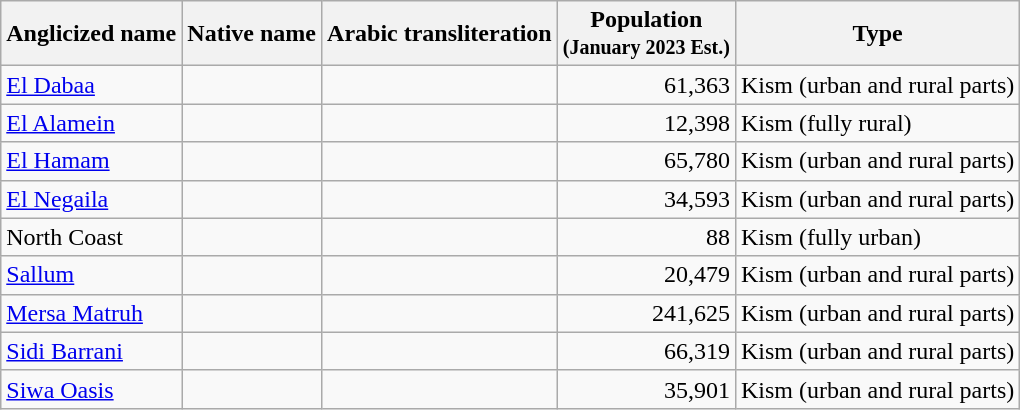<table class="sortable wikitable plainrowheaders">
<tr>
<th>Anglicized name</th>
<th>Native name</th>
<th>Arabic transliteration</th>
<th>Population<br><small>(January 2023 Est.)</small></th>
<th>Type</th>
</tr>
<tr>
<td><a href='#'>El Dabaa</a></td>
<td style="text-align:right;"></td>
<td></td>
<td style="text-align:right;">61,363</td>
<td>Kism (urban and rural parts)</td>
</tr>
<tr>
<td><a href='#'>El Alamein</a></td>
<td style="text-align:right;"></td>
<td></td>
<td style="text-align:right;">12,398</td>
<td>Kism (fully rural)</td>
</tr>
<tr>
<td><a href='#'>El Hamam</a></td>
<td style="text-align:right;"></td>
<td></td>
<td style="text-align:right;">65,780</td>
<td>Kism (urban and rural parts)</td>
</tr>
<tr>
<td><a href='#'>El Negaila</a></td>
<td style="text-align:right;"></td>
<td></td>
<td style="text-align:right;">34,593</td>
<td>Kism (urban and rural parts)</td>
</tr>
<tr>
<td>North Coast</td>
<td style="text-align:right;"></td>
<td></td>
<td style="text-align:right;">88</td>
<td>Kism (fully urban)</td>
</tr>
<tr>
<td><a href='#'>Sallum</a></td>
<td style="text-align:right;"></td>
<td></td>
<td style="text-align:right;">20,479</td>
<td>Kism (urban and rural parts)</td>
</tr>
<tr>
<td><a href='#'>Mersa Matruh</a></td>
<td style="text-align:right;"></td>
<td></td>
<td style="text-align:right;">241,625</td>
<td>Kism (urban and rural parts)</td>
</tr>
<tr>
<td><a href='#'>Sidi Barrani</a></td>
<td style="text-align:right;"></td>
<td></td>
<td style="text-align:right;">66,319</td>
<td>Kism (urban and rural parts)</td>
</tr>
<tr>
<td><a href='#'>Siwa Oasis</a></td>
<td style="text-align:right;"></td>
<td></td>
<td style="text-align:right;">35,901</td>
<td>Kism (urban and rural parts)</td>
</tr>
</table>
